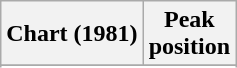<table class="wikitable sortable plainrowheaders">
<tr>
<th>Chart (1981)</th>
<th>Peak<br>position</th>
</tr>
<tr>
</tr>
<tr>
</tr>
</table>
